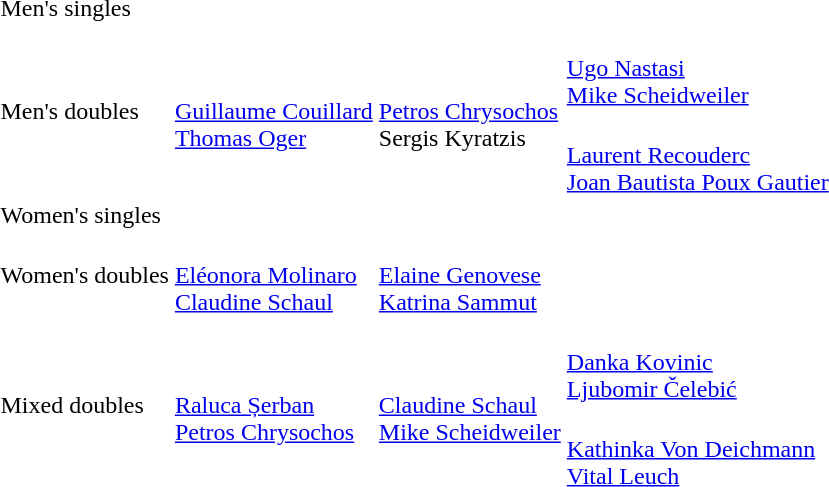<table>
<tr>
<td rowspan=2>Men's singles</td>
<td rowspan=2></td>
<td rowspan=2></td>
<td></td>
</tr>
<tr>
<td></td>
</tr>
<tr>
<td rowspan=2>Men's doubles</td>
<td rowspan=2><br><a href='#'>Guillaume Couillard</a><br><a href='#'>Thomas Oger</a></td>
<td rowspan=2><br><a href='#'>Petros Chrysochos</a><br>Sergis Kyratzis</td>
<td><br><a href='#'>Ugo Nastasi</a><br><a href='#'>Mike Scheidweiler</a></td>
</tr>
<tr>
<td><br><a href='#'>Laurent Recouderc</a><br><a href='#'>Joan Bautista Poux Gautier</a></td>
</tr>
<tr>
<td rowspan=2>Women's singles</td>
<td rowspan=2></td>
<td rowspan=2></td>
<td></td>
</tr>
<tr>
<td></td>
</tr>
<tr>
<td>Women's doubles</td>
<td><br><a href='#'>Eléonora Molinaro</a><br><a href='#'>Claudine Schaul</a></td>
<td><br><a href='#'>Elaine Genovese</a><br><a href='#'>Katrina Sammut</a></td>
<td></td>
</tr>
<tr>
<td rowspan=2>Mixed doubles</td>
<td rowspan=2><br><a href='#'>Raluca Șerban</a><br><a href='#'>Petros Chrysochos</a></td>
<td rowspan=2><br><a href='#'>Claudine Schaul</a><br><a href='#'>Mike Scheidweiler</a></td>
<td><br><a href='#'>Danka Kovinic</a><br><a href='#'>Ljubomir Čelebić</a></td>
</tr>
<tr>
<td><br><a href='#'>Kathinka Von Deichmann</a><br><a href='#'>Vital Leuch</a></td>
</tr>
</table>
